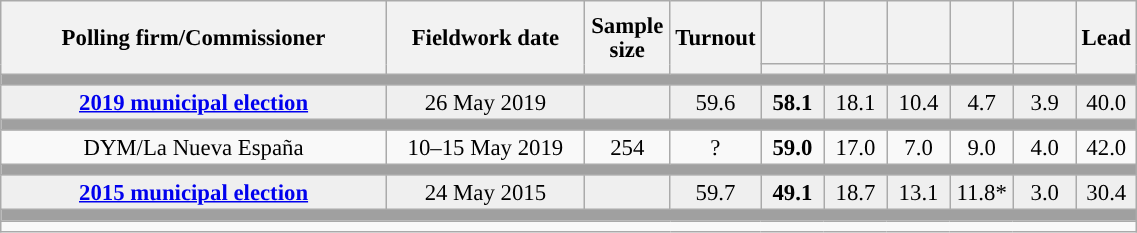<table class="wikitable collapsible collapsed" style="text-align:center; font-size:95%; line-height:16px;">
<tr style="height:42px;">
<th style="width:250px;" rowspan="2">Polling firm/Commissioner</th>
<th style="width:125px;" rowspan="2">Fieldwork date</th>
<th style="width:50px;" rowspan="2">Sample size</th>
<th style="width:45px;" rowspan="2">Turnout</th>
<th style="width:35px;"></th>
<th style="width:35px;"></th>
<th style="width:35px;"></th>
<th style="width:35px;"></th>
<th style="width:35px;"></th>
<th style="width:30px;" rowspan="2">Lead</th>
</tr>
<tr>
<th style="color:inherit;background:"></th>
<th style="color:inherit;background:"></th>
<th style="color:inherit;background:"></th>
<th style="color:inherit;background:"></th>
<th style="color:inherit;background:"></th>
</tr>
<tr>
<td colspan="13" style="background:#A0A0A0"></td>
</tr>
<tr style="background:#EFEFEF;">
<td><strong><a href='#'>2019 municipal election</a></strong></td>
<td>26 May 2019</td>
<td></td>
<td>59.6</td>
<td><strong>58.1</strong><br></td>
<td>18.1<br></td>
<td>10.4<br></td>
<td>4.7<br></td>
<td>3.9<br></td>
<td style="background:">40.0</td>
</tr>
<tr>
<td colspan="13" style="background:#A0A0A0"></td>
</tr>
<tr>
<td>DYM/La Nueva España</td>
<td>10–15 May 2019</td>
<td>254</td>
<td>?</td>
<td><strong>59.0</strong><br></td>
<td>17.0<br></td>
<td>7.0<br></td>
<td>9.0<br></td>
<td>4.0<br></td>
<td style="background:">42.0</td>
</tr>
<tr>
<td colspan="13" style="background:#A0A0A0"></td>
</tr>
<tr style="background:#EFEFEF;">
<td><strong><a href='#'>2015 municipal election</a></strong></td>
<td>24 May 2015</td>
<td></td>
<td>59.7</td>
<td><strong>49.1</strong><br></td>
<td>18.7<br></td>
<td>13.1<br></td>
<td>11.8*<br></td>
<td>3.0<br></td>
<td style="background:">30.4</td>
</tr>
<tr>
<td colspan="13" style="background:#A0A0A0"></td>
</tr>
<tr>
<td align="left" colspan="13"></td>
</tr>
</table>
